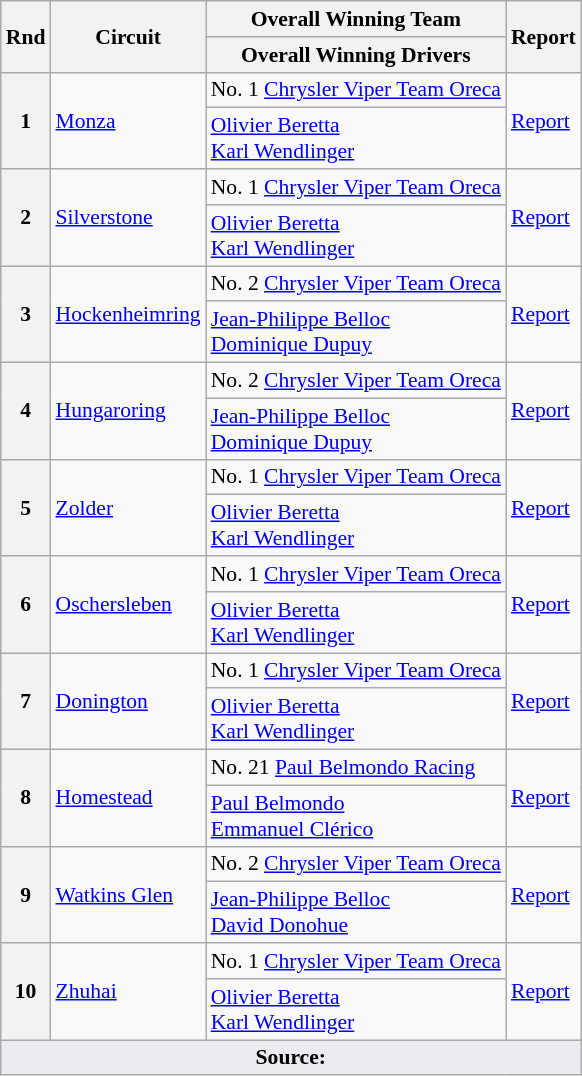<table class="wikitable" style="font-size: 90%;">
<tr>
<th rowspan=2>Rnd</th>
<th rowspan=2>Circuit</th>
<th>Overall Winning Team</th>
<th rowspan=2>Report</th>
</tr>
<tr>
<th>Overall Winning Drivers</th>
</tr>
<tr>
<th rowspan=2>1</th>
<td rowspan=2><a href='#'>Monza</a></td>
<td> No. 1 <a href='#'>Chrysler Viper Team Oreca</a></td>
<td rowspan=2><a href='#'>Report</a></td>
</tr>
<tr>
<td> <a href='#'>Olivier Beretta</a><br> <a href='#'>Karl Wendlinger</a></td>
</tr>
<tr>
<th rowspan=2>2</th>
<td rowspan=2><a href='#'>Silverstone</a></td>
<td> No. 1 <a href='#'>Chrysler Viper Team Oreca</a></td>
<td rowspan=2><a href='#'>Report</a></td>
</tr>
<tr>
<td> <a href='#'>Olivier Beretta</a><br> <a href='#'>Karl Wendlinger</a></td>
</tr>
<tr>
<th rowspan=2>3</th>
<td rowspan=2><a href='#'>Hockenheimring</a></td>
<td> No. 2 <a href='#'>Chrysler Viper Team Oreca</a></td>
<td rowspan=2><a href='#'>Report</a></td>
</tr>
<tr>
<td> <a href='#'>Jean-Philippe Belloc</a><br> <a href='#'>Dominique Dupuy</a></td>
</tr>
<tr>
<th rowspan=2>4</th>
<td rowspan=2><a href='#'>Hungaroring</a></td>
<td> No. 2 <a href='#'>Chrysler Viper Team Oreca</a></td>
<td rowspan=2><a href='#'>Report</a></td>
</tr>
<tr>
<td> <a href='#'>Jean-Philippe Belloc</a><br> <a href='#'>Dominique Dupuy</a></td>
</tr>
<tr>
<th rowspan=2>5</th>
<td rowspan=2><a href='#'>Zolder</a></td>
<td> No. 1 <a href='#'>Chrysler Viper Team Oreca</a></td>
<td rowspan=2><a href='#'>Report</a></td>
</tr>
<tr>
<td> <a href='#'>Olivier Beretta</a><br> <a href='#'>Karl Wendlinger</a></td>
</tr>
<tr>
<th rowspan=2>6</th>
<td rowspan=2><a href='#'>Oschersleben</a></td>
<td> No. 1 <a href='#'>Chrysler Viper Team Oreca</a></td>
<td rowspan=2><a href='#'>Report</a></td>
</tr>
<tr>
<td> <a href='#'>Olivier Beretta</a><br> <a href='#'>Karl Wendlinger</a></td>
</tr>
<tr>
<th rowspan=2>7</th>
<td rowspan=2><a href='#'>Donington</a></td>
<td> No. 1 <a href='#'>Chrysler Viper Team Oreca</a></td>
<td rowspan=2><a href='#'>Report</a></td>
</tr>
<tr>
<td> <a href='#'>Olivier Beretta</a><br> <a href='#'>Karl Wendlinger</a></td>
</tr>
<tr>
<th rowspan=2>8</th>
<td rowspan=2><a href='#'>Homestead</a></td>
<td> No. 21 <a href='#'>Paul Belmondo Racing</a></td>
<td rowspan=2><a href='#'>Report</a></td>
</tr>
<tr>
<td> <a href='#'>Paul Belmondo</a><br> <a href='#'>Emmanuel Clérico</a></td>
</tr>
<tr>
<th rowspan=2>9</th>
<td rowspan=2><a href='#'>Watkins Glen</a></td>
<td> No. 2 <a href='#'>Chrysler Viper Team Oreca</a></td>
<td rowspan=2><a href='#'>Report</a></td>
</tr>
<tr>
<td> <a href='#'>Jean-Philippe Belloc</a><br> <a href='#'>David Donohue</a></td>
</tr>
<tr>
<th rowspan=2>10</th>
<td rowspan=2><a href='#'>Zhuhai</a></td>
<td> No. 1 <a href='#'>Chrysler Viper Team Oreca</a></td>
<td rowspan=2><a href='#'>Report</a></td>
</tr>
<tr>
<td> <a href='#'>Olivier Beretta</a><br> <a href='#'>Karl Wendlinger</a></td>
</tr>
<tr class="sortbottom">
<td colspan="4" style="background-color:#EAECF0;text-align:center"><strong>Source:</strong></td>
</tr>
</table>
